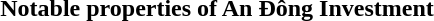<table align="center">
<tr>
<td></td>
<td></td>
</tr>
<tr>
<td colspan="2"><strong>Notable properties of An Đông Investment</strong></td>
</tr>
</table>
